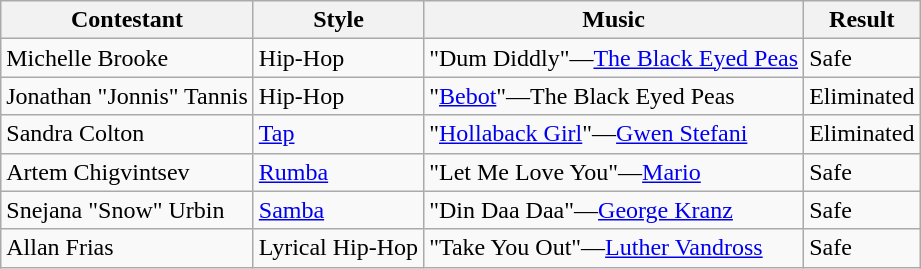<table class="wikitable">
<tr>
<th>Contestant</th>
<th>Style</th>
<th>Music</th>
<th>Result</th>
</tr>
<tr>
<td>Michelle Brooke</td>
<td>Hip-Hop</td>
<td>"Dum Diddly"—<a href='#'>The Black Eyed Peas</a></td>
<td>Safe</td>
</tr>
<tr>
<td>Jonathan "Jonnis" Tannis</td>
<td>Hip-Hop</td>
<td>"<a href='#'>Bebot</a>"—The Black Eyed Peas</td>
<td>Eliminated</td>
</tr>
<tr>
<td>Sandra Colton</td>
<td><a href='#'>Tap</a></td>
<td>"<a href='#'>Hollaback Girl</a>"—<a href='#'>Gwen Stefani</a></td>
<td>Eliminated</td>
</tr>
<tr>
<td>Artem Chigvintsev</td>
<td><a href='#'>Rumba</a></td>
<td>"Let Me Love You"—<a href='#'>Mario</a></td>
<td>Safe</td>
</tr>
<tr>
<td>Snejana "Snow" Urbin</td>
<td><a href='#'>Samba</a></td>
<td>"Din Daa Daa"—<a href='#'>George Kranz</a></td>
<td>Safe</td>
</tr>
<tr>
<td>Allan Frias</td>
<td>Lyrical Hip-Hop</td>
<td>"Take You Out"—<a href='#'>Luther Vandross</a></td>
<td>Safe</td>
</tr>
</table>
